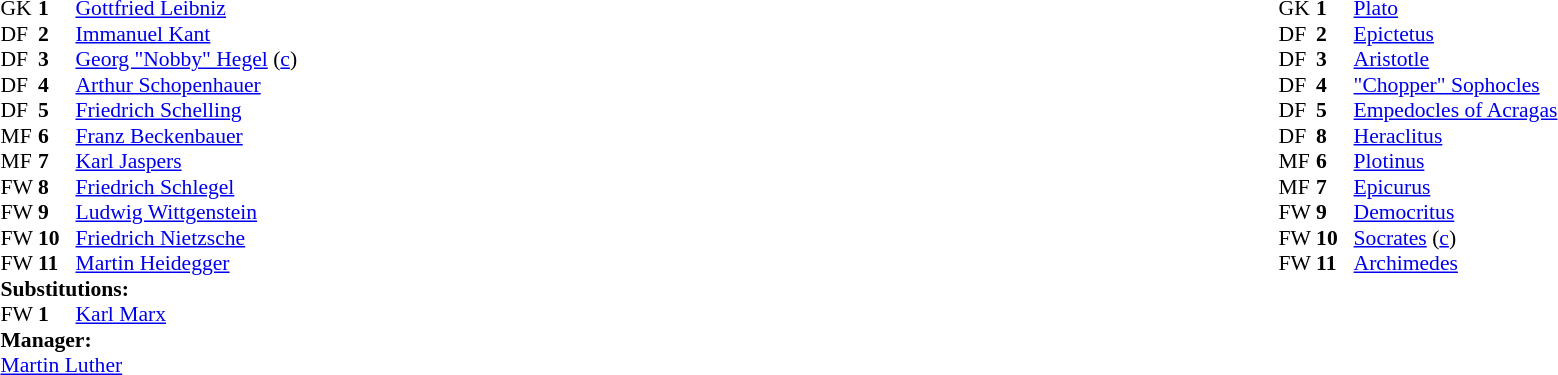<table width="100%">
<tr>
<td width="40%"><br><table style="font-size: 90%" cellspacing="0" cellpadding="0">
<tr>
<th width="25"></th>
<th width="25"></th>
</tr>
<tr>
<td>GK</td>
<td><strong>1</strong></td>
<td><a href='#'>Gottfried Leibniz</a></td>
</tr>
<tr>
<td>DF</td>
<td><strong>2</strong></td>
<td><a href='#'>Immanuel Kant</a></td>
</tr>
<tr>
<td>DF</td>
<td><strong>3</strong></td>
<td><a href='#'>Georg "Nobby" Hegel</a> (<a href='#'>c</a>)</td>
</tr>
<tr>
<td>DF</td>
<td><strong>4</strong></td>
<td><a href='#'>Arthur Schopenhauer</a></td>
</tr>
<tr>
<td>DF</td>
<td><strong>5</strong></td>
<td><a href='#'>Friedrich Schelling</a></td>
</tr>
<tr>
<td>MF</td>
<td><strong>6</strong></td>
<td><a href='#'>Franz Beckenbauer</a></td>
</tr>
<tr>
<td>MF</td>
<td><strong>7</strong></td>
<td><a href='#'>Karl Jaspers</a></td>
</tr>
<tr>
<td>FW</td>
<td><strong>8</strong></td>
<td><a href='#'>Friedrich Schlegel</a></td>
</tr>
<tr>
<td>FW</td>
<td><strong>9</strong></td>
<td><a href='#'>Ludwig Wittgenstein</a></td>
<td></td>
<td></td>
</tr>
<tr>
<td>FW</td>
<td><strong>10</strong></td>
<td><a href='#'>Friedrich Nietzsche</a></td>
<td></td>
</tr>
<tr>
<td>FW</td>
<td><strong>11</strong></td>
<td><a href='#'>Martin Heidegger</a></td>
</tr>
<tr>
<td colspan=3><strong>Substitutions:</strong></td>
</tr>
<tr>
<td>FW</td>
<td><strong>1</strong></td>
<td><a href='#'>Karl Marx</a></td>
<td></td>
<td></td>
</tr>
<tr>
<td colspan=3><strong>Manager:</strong></td>
</tr>
<tr>
<td colspan=3><a href='#'>Martin Luther</a></td>
</tr>
</table>
</td>
<td valign="top"></td>
<td valign="top" width="50%"><br><table style="font-size: 90%" cellspacing="0" cellpadding="0" align="center">
<tr>
<th width=25></th>
<th width=25></th>
</tr>
<tr>
<td>GK</td>
<td><strong>1</strong></td>
<td><a href='#'>Plato</a></td>
</tr>
<tr>
<td>DF</td>
<td><strong>2</strong></td>
<td><a href='#'>Epictetus</a></td>
</tr>
<tr>
<td>DF</td>
<td><strong>3</strong></td>
<td><a href='#'>Aristotle</a></td>
</tr>
<tr>
<td>DF</td>
<td><strong>4</strong></td>
<td><a href='#'>"Chopper" Sophocles</a></td>
</tr>
<tr>
<td>DF</td>
<td><strong>5</strong></td>
<td><a href='#'>Empedocles of Acragas</a></td>
</tr>
<tr>
<td>DF</td>
<td><strong>8</strong></td>
<td><a href='#'>Heraclitus</a></td>
</tr>
<tr>
<td>MF</td>
<td><strong>6</strong></td>
<td><a href='#'>Plotinus</a></td>
</tr>
<tr>
<td>MF</td>
<td><strong>7</strong></td>
<td><a href='#'>Epicurus</a></td>
</tr>
<tr>
<td>FW</td>
<td><strong>9</strong></td>
<td><a href='#'>Democritus</a></td>
</tr>
<tr>
<td>FW</td>
<td><strong>10</strong></td>
<td><a href='#'>Socrates</a> (<a href='#'>c</a>)</td>
</tr>
<tr>
<td>FW</td>
<td><strong>11</strong></td>
<td><a href='#'>Archimedes</a></td>
</tr>
<tr>
</tr>
</table>
</td>
</tr>
</table>
